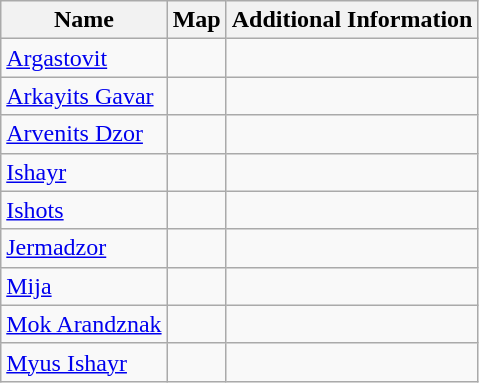<table class="wikitable">
<tr>
<th>Name</th>
<th>Map</th>
<th>Additional Information</th>
</tr>
<tr>
<td><a href='#'>Argastovit</a></td>
<td></td>
<td></td>
</tr>
<tr>
<td><a href='#'>Arkayits Gavar</a></td>
<td></td>
<td></td>
</tr>
<tr>
<td><a href='#'>Arvenits Dzor</a></td>
<td></td>
<td></td>
</tr>
<tr>
<td><a href='#'>Ishayr</a></td>
<td></td>
<td></td>
</tr>
<tr>
<td><a href='#'>Ishots</a></td>
<td></td>
<td></td>
</tr>
<tr>
<td><a href='#'>Jermadzor</a></td>
<td></td>
<td></td>
</tr>
<tr>
<td><a href='#'>Mija</a></td>
<td></td>
<td></td>
</tr>
<tr>
<td><a href='#'>Mok Arandznak</a></td>
<td></td>
<td></td>
</tr>
<tr>
<td><a href='#'>Myus Ishayr</a></td>
<td></td>
<td></td>
</tr>
</table>
